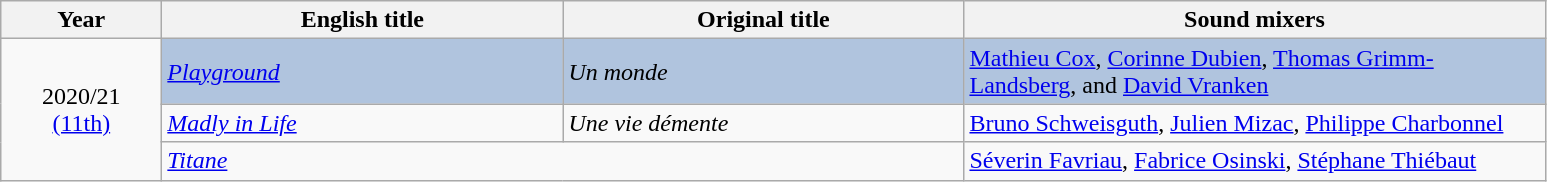<table class="wikitable">
<tr>
<th width="100"><strong>Year</strong></th>
<th width="260"><strong>English title</strong></th>
<th width="260"><strong>Original title</strong></th>
<th width="380"><strong>Sound mixers</strong></th>
</tr>
<tr>
<td rowspan="3" style="text-align:center;">2020/21<br><a href='#'>(11th)</a></td>
<td style="background:#B0C4DE;"><em><a href='#'>Playground</a></em></td>
<td style="background:#B0C4DE;"><em>Un monde</em></td>
<td style="background:#B0C4DE;"><a href='#'>Mathieu Cox</a>, <a href='#'>Corinne Dubien</a>, <a href='#'>Thomas Grimm-Landsberg</a>, and <a href='#'>David Vranken</a></td>
</tr>
<tr>
<td><em><a href='#'>Madly in Life</a></em></td>
<td><em>Une vie démente</em></td>
<td><a href='#'>Bruno Schweisguth</a>, <a href='#'>Julien Mizac</a>, <a href='#'>Philippe Charbonnel</a></td>
</tr>
<tr>
<td colspan="2"><em><a href='#'>Titane</a></em></td>
<td><a href='#'>Séverin Favriau</a>, <a href='#'>Fabrice Osinski</a>, <a href='#'>Stéphane Thiébaut</a></td>
</tr>
</table>
